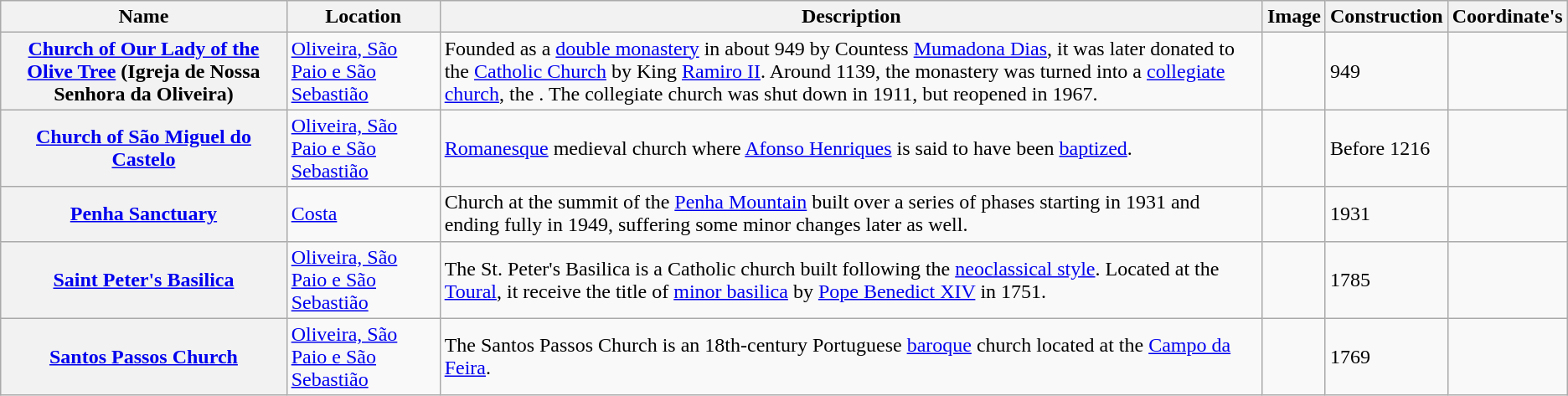<table class="wikitable sortable">
<tr>
<th scope=col>Name</th>
<th scope=col>Location</th>
<th scope=col class=unsortable>Description</th>
<th scope=col class=unsortable>Image</th>
<th scope=col>Construction</th>
<th scope=col>Coordinate's</th>
</tr>
<tr>
<th scope=row><a href='#'>Church of Our Lady of the Olive Tree</a> (Igreja de Nossa Senhora da Oliveira)</th>
<td><a href='#'>Oliveira, São Paio e São Sebastião</a></td>
<td>Founded as a <a href='#'>double monastery</a> in about 949 by Countess <a href='#'>Mumadona Dias</a>, it was later donated to the <a href='#'>Catholic Church</a> by King <a href='#'>Ramiro II</a>. Around 1139, the monastery was turned into a <a href='#'>collegiate church</a>, the . The collegiate church was shut down in 1911, but reopened in 1967.</td>
<td></td>
<td>949</td>
<td></td>
</tr>
<tr>
<th scope=row><a href='#'>Church of São Miguel do Castelo</a></th>
<td><a href='#'>Oliveira, São Paio e São Sebastião</a></td>
<td><a href='#'>Romanesque</a> medieval church where <a href='#'>Afonso Henriques</a> is said to have been <a href='#'>baptized</a>.</td>
<td></td>
<td>Before 1216</td>
<td></td>
</tr>
<tr>
<th scope=row><a href='#'>Penha Sanctuary</a></th>
<td><a href='#'>Costa</a></td>
<td>Church at the summit of the <a href='#'>Penha Mountain</a> built over a series of phases starting in 1931 and ending fully in 1949, suffering some minor changes later as well.</td>
<td></td>
<td>1931</td>
<td></td>
</tr>
<tr>
<th scope=row><a href='#'>Saint Peter's Basilica</a></th>
<td><a href='#'>Oliveira, São Paio e São Sebastião</a></td>
<td>The St. Peter's Basilica is a Catholic church built following the <a href='#'>neoclassical style</a>. Located at the <a href='#'>Toural</a>, it receive the title of <a href='#'>minor basilica</a> by <a href='#'>Pope Benedict XIV</a> in 1751.</td>
<td></td>
<td>1785</td>
<td></td>
</tr>
<tr>
<th scope=row><a href='#'>Santos Passos Church</a></th>
<td><a href='#'>Oliveira, São Paio e São Sebastião</a></td>
<td>The Santos Passos Church is an 18th-century Portuguese <a href='#'>baroque</a> church located at the <a href='#'>Campo da Feira</a>.</td>
<td></td>
<td>1769</td>
<td></td>
</tr>
</table>
